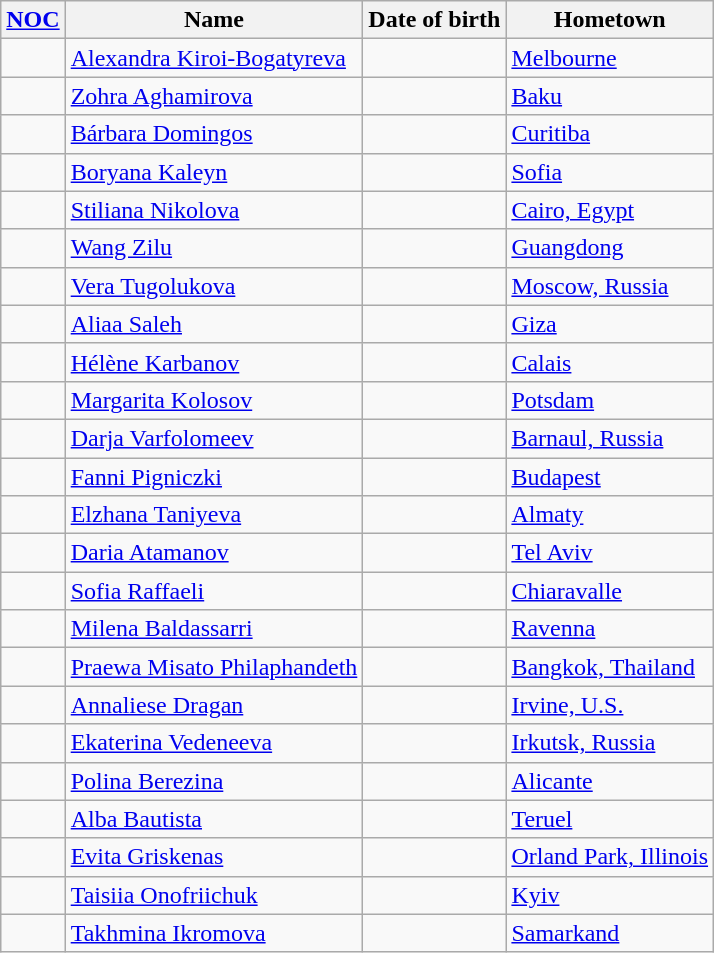<table class="wikitable sortable">
<tr>
<th><a href='#'>NOC</a></th>
<th>Name</th>
<th>Date of birth</th>
<th>Hometown</th>
</tr>
<tr>
<td></td>
<td><a href='#'>Alexandra Kiroi-Bogatyreva</a></td>
<td></td>
<td><a href='#'>Melbourne</a></td>
</tr>
<tr>
<td></td>
<td><a href='#'>Zohra Aghamirova</a></td>
<td></td>
<td><a href='#'>Baku</a></td>
</tr>
<tr>
<td></td>
<td><a href='#'>Bárbara Domingos</a></td>
<td></td>
<td><a href='#'>Curitiba</a></td>
</tr>
<tr>
<td></td>
<td><a href='#'>Boryana Kaleyn</a></td>
<td></td>
<td><a href='#'>Sofia</a></td>
</tr>
<tr>
<td></td>
<td><a href='#'>Stiliana Nikolova</a></td>
<td></td>
<td><a href='#'>Cairo, Egypt</a></td>
</tr>
<tr>
<td></td>
<td><a href='#'>Wang Zilu</a></td>
<td></td>
<td><a href='#'>Guangdong</a></td>
</tr>
<tr>
<td></td>
<td><a href='#'>Vera Tugolukova</a></td>
<td></td>
<td><a href='#'>Moscow, Russia</a></td>
</tr>
<tr>
<td></td>
<td><a href='#'>Aliaa Saleh</a></td>
<td></td>
<td><a href='#'>Giza</a></td>
</tr>
<tr>
<td></td>
<td><a href='#'>Hélène Karbanov</a></td>
<td></td>
<td><a href='#'>Calais</a></td>
</tr>
<tr>
<td></td>
<td><a href='#'>Margarita Kolosov</a></td>
<td></td>
<td><a href='#'>Potsdam</a></td>
</tr>
<tr>
<td></td>
<td><a href='#'>Darja Varfolomeev</a></td>
<td></td>
<td><a href='#'>Barnaul, Russia</a></td>
</tr>
<tr>
<td></td>
<td><a href='#'>Fanni Pigniczki</a></td>
<td></td>
<td><a href='#'>Budapest</a></td>
</tr>
<tr>
<td></td>
<td><a href='#'>Elzhana Taniyeva</a></td>
<td></td>
<td><a href='#'>Almaty</a></td>
</tr>
<tr>
<td></td>
<td><a href='#'>Daria Atamanov</a></td>
<td></td>
<td><a href='#'>Tel Aviv</a></td>
</tr>
<tr>
<td></td>
<td><a href='#'>Sofia Raffaeli</a></td>
<td></td>
<td><a href='#'>Chiaravalle</a></td>
</tr>
<tr>
<td></td>
<td><a href='#'>Milena Baldassarri</a></td>
<td></td>
<td><a href='#'>Ravenna</a></td>
</tr>
<tr>
<td></td>
<td><a href='#'>Praewa Misato Philaphandeth</a></td>
<td></td>
<td><a href='#'>Bangkok, Thailand</a></td>
</tr>
<tr>
<td></td>
<td><a href='#'>Annaliese Dragan</a></td>
<td></td>
<td><a href='#'>Irvine, U.S.</a></td>
</tr>
<tr>
<td></td>
<td><a href='#'>Ekaterina Vedeneeva</a></td>
<td></td>
<td><a href='#'>Irkutsk, Russia</a></td>
</tr>
<tr>
<td></td>
<td><a href='#'>Polina Berezina</a></td>
<td></td>
<td><a href='#'>Alicante</a></td>
</tr>
<tr>
<td></td>
<td><a href='#'>Alba Bautista</a></td>
<td></td>
<td><a href='#'>Teruel</a></td>
</tr>
<tr>
<td></td>
<td><a href='#'>Evita Griskenas</a></td>
<td></td>
<td><a href='#'>Orland Park, Illinois</a></td>
</tr>
<tr>
<td></td>
<td><a href='#'>Taisiia Onofriichuk</a></td>
<td></td>
<td><a href='#'>Kyiv</a></td>
</tr>
<tr>
<td></td>
<td><a href='#'>Takhmina Ikromova</a></td>
<td></td>
<td><a href='#'>Samarkand</a></td>
</tr>
</table>
